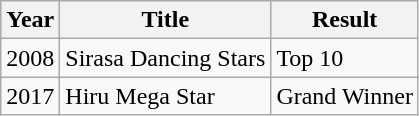<table class="wikitable">
<tr>
<th>Year</th>
<th>Title</th>
<th>Result</th>
</tr>
<tr>
<td>2008</td>
<td>Sirasa Dancing Stars</td>
<td>Top 10</td>
</tr>
<tr>
<td>2017</td>
<td>Hiru Mega Star</td>
<td>Grand Winner</td>
</tr>
</table>
